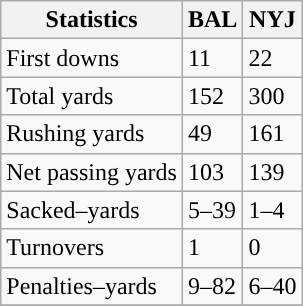<table class="wikitable" style="float: left;">
<tr>
<th>Statistics</th>
<th>BAL</th>
<th>NYJ</th>
</tr>
<tr>
<td>First downs</td>
<td>11</td>
<td>22</td>
</tr>
<tr>
<td>Total yards</td>
<td>152</td>
<td>300</td>
</tr>
<tr>
<td>Rushing yards</td>
<td>49</td>
<td>161</td>
</tr>
<tr>
<td>Net passing yards</td>
<td>103</td>
<td>139</td>
</tr>
<tr>
<td>Sacked–yards</td>
<td>5–39</td>
<td>1–4</td>
</tr>
<tr>
<td>Turnovers</td>
<td>1</td>
<td>0</td>
</tr>
<tr>
<td>Penalties–yards</td>
<td>9–82</td>
<td>6–40</td>
</tr>
<tr>
</tr>
</table>
